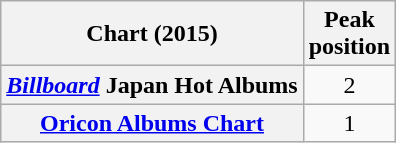<table class="wikitable plainrowheaders sortable" style="text-align:center;" border="1">
<tr>
<th scope="col">Chart (2015)</th>
<th scope="col">Peak<br>position</th>
</tr>
<tr>
<th scope="row"><em><a href='#'>Billboard</a></em> Japan Hot Albums</th>
<td>2</td>
</tr>
<tr>
<th scope="row"><a href='#'>Oricon Albums Chart</a></th>
<td>1</td>
</tr>
</table>
